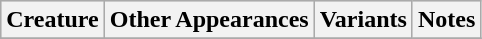<table class="wikitable">
<tr bgcolor="#CCCCCC">
<th>Creature</th>
<th>Other Appearances</th>
<th>Variants</th>
<th>Notes</th>
</tr>
<tr>
</tr>
</table>
